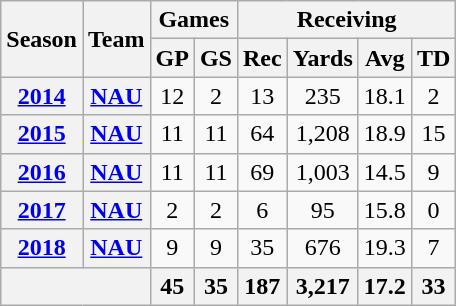<table class="wikitable" style="text-align:center;">
<tr>
<th rowspan="2">Season</th>
<th rowspan="2">Team</th>
<th colspan="2">Games</th>
<th colspan="4">Receiving</th>
</tr>
<tr>
<th>GP</th>
<th>GS</th>
<th>Rec</th>
<th>Yards</th>
<th>Avg</th>
<th>TD</th>
</tr>
<tr>
<th><a href='#'>2014</a></th>
<th><a href='#'>NAU</a></th>
<td>12</td>
<td>2</td>
<td>13</td>
<td>235</td>
<td>18.1</td>
<td>2</td>
</tr>
<tr>
<th><a href='#'>2015</a></th>
<th><a href='#'>NAU</a></th>
<td>11</td>
<td>11</td>
<td>64</td>
<td>1,208</td>
<td>18.9</td>
<td>15</td>
</tr>
<tr>
<th><a href='#'>2016</a></th>
<th><a href='#'>NAU</a></th>
<td>11</td>
<td>11</td>
<td>69</td>
<td>1,003</td>
<td>14.5</td>
<td>9</td>
</tr>
<tr>
<th><a href='#'>2017</a></th>
<th><a href='#'>NAU</a></th>
<td>2</td>
<td>2</td>
<td>6</td>
<td>95</td>
<td>15.8</td>
<td>0</td>
</tr>
<tr>
<th><a href='#'>2018</a></th>
<th><a href='#'>NAU</a></th>
<td>9</td>
<td>9</td>
<td>35</td>
<td>676</td>
<td>19.3</td>
<td>7</td>
</tr>
<tr>
<th colspan="2"></th>
<th>45</th>
<th>35</th>
<th>187</th>
<th>3,217</th>
<th>17.2</th>
<th>33</th>
</tr>
</table>
